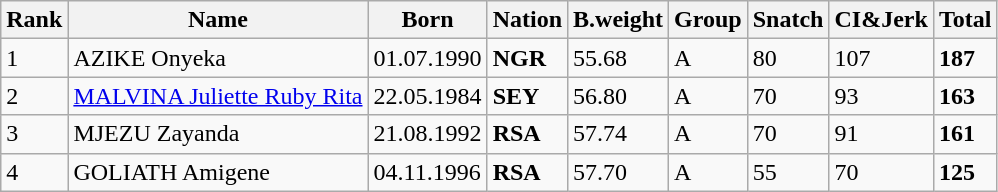<table class="wikitable">
<tr>
<th>Rank</th>
<th>Name</th>
<th>Born</th>
<th>Nation</th>
<th>B.weight</th>
<th>Group</th>
<th>Snatch</th>
<th>CI&Jerk</th>
<th>Total</th>
</tr>
<tr>
<td>1</td>
<td>AZIKE Onyeka</td>
<td>01.07.1990</td>
<td><strong>NGR</strong></td>
<td>55.68</td>
<td>A</td>
<td>80</td>
<td>107</td>
<td><strong>187</strong></td>
</tr>
<tr>
<td>2</td>
<td><a href='#'>MALVINA Juliette Ruby Rita</a></td>
<td>22.05.1984</td>
<td><strong>SEY</strong></td>
<td>56.80</td>
<td>A</td>
<td>70</td>
<td>93</td>
<td><strong>163</strong></td>
</tr>
<tr>
<td>3</td>
<td>MJEZU Zayanda</td>
<td>21.08.1992</td>
<td><strong>RSA</strong></td>
<td>57.74</td>
<td>A</td>
<td>70</td>
<td>91</td>
<td><strong>161</strong></td>
</tr>
<tr>
<td>4</td>
<td>GOLIATH Amigene</td>
<td>04.11.1996</td>
<td><strong>RSA</strong></td>
<td>57.70</td>
<td>A</td>
<td>55</td>
<td>70</td>
<td><strong>125</strong></td>
</tr>
</table>
